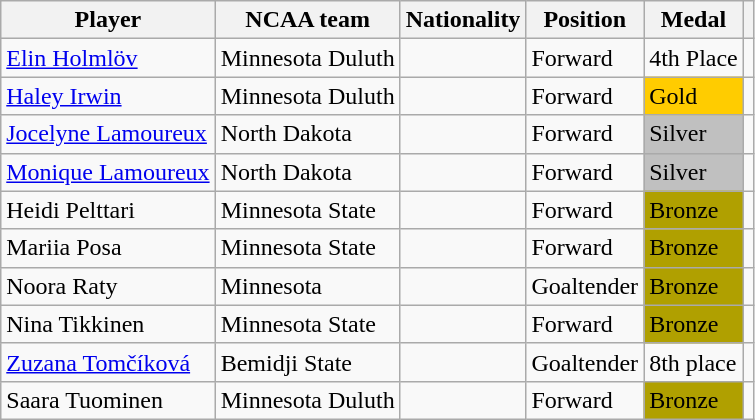<table class="wikitable">
<tr>
<th>Player</th>
<th>NCAA team</th>
<th>Nationality</th>
<th>Position</th>
<th>Medal</th>
<th></th>
</tr>
<tr>
<td><a href='#'>Elin Holmlöv</a></td>
<td>Minnesota Duluth</td>
<td></td>
<td>Forward</td>
<td>4th Place</td>
<td></td>
</tr>
<tr>
<td><a href='#'>Haley Irwin</a></td>
<td>Minnesota Duluth</td>
<td></td>
<td>Forward</td>
<td bgcolor="#FFCC00">Gold</td>
<td></td>
</tr>
<tr>
<td><a href='#'>Jocelyne Lamoureux</a></td>
<td>North Dakota</td>
<td></td>
<td>Forward</td>
<td bgcolor="silver">Silver</td>
<td></td>
</tr>
<tr>
<td><a href='#'>Monique Lamoureux</a></td>
<td>North Dakota</td>
<td></td>
<td>Forward</td>
<td bgcolor="silver">Silver</td>
<td></td>
</tr>
<tr>
<td>Heidi Pelttari</td>
<td>Minnesota State</td>
<td></td>
<td>Forward</td>
<td bgcolor="brass">Bronze</td>
<td></td>
</tr>
<tr>
<td>Mariia Posa</td>
<td>Minnesota State</td>
<td></td>
<td>Forward</td>
<td bgcolor="brass">Bronze</td>
<td></td>
</tr>
<tr>
<td>Noora Raty</td>
<td>Minnesota</td>
<td></td>
<td>Goaltender</td>
<td bgcolor="brass">Bronze</td>
<td></td>
</tr>
<tr>
<td>Nina Tikkinen</td>
<td>Minnesota State</td>
<td></td>
<td>Forward</td>
<td bgcolor="brass">Bronze</td>
<td></td>
</tr>
<tr>
<td><a href='#'>Zuzana Tomčíková</a></td>
<td>Bemidji State</td>
<td></td>
<td>Goaltender</td>
<td>8th place</td>
<td></td>
</tr>
<tr>
<td>Saara Tuominen</td>
<td>Minnesota Duluth</td>
<td></td>
<td>Forward</td>
<td bgcolor="brass">Bronze</td>
<td></td>
</tr>
</table>
